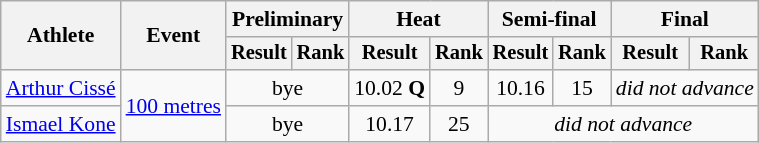<table class=wikitable style=font-size:90%>
<tr>
<th rowspan=2>Athlete</th>
<th rowspan=2>Event</th>
<th colspan=2>Preliminary</th>
<th colspan=2>Heat</th>
<th colspan=2>Semi-final</th>
<th colspan=2>Final</th>
</tr>
<tr style=font-size:95%>
<th>Result</th>
<th>Rank</th>
<th>Result</th>
<th>Rank</th>
<th>Result</th>
<th>Rank</th>
<th>Result</th>
<th>Rank</th>
</tr>
<tr align=center>
<td align=left><a href='#'>Arthur Cissé</a></td>
<td rowspan="2" align="left"><a href='#'>100 metres</a></td>
<td colspan="2">bye</td>
<td>10.02 <strong>Q</strong></td>
<td>9</td>
<td>10.16</td>
<td>15</td>
<td colspan="2"><em>did not advance</em></td>
</tr>
<tr align=center>
<td align=left><a href='#'>Ismael Kone</a></td>
<td colspan="2">bye</td>
<td>10.17</td>
<td>25</td>
<td colspan="4"><em>did not advance</em></td>
</tr>
</table>
